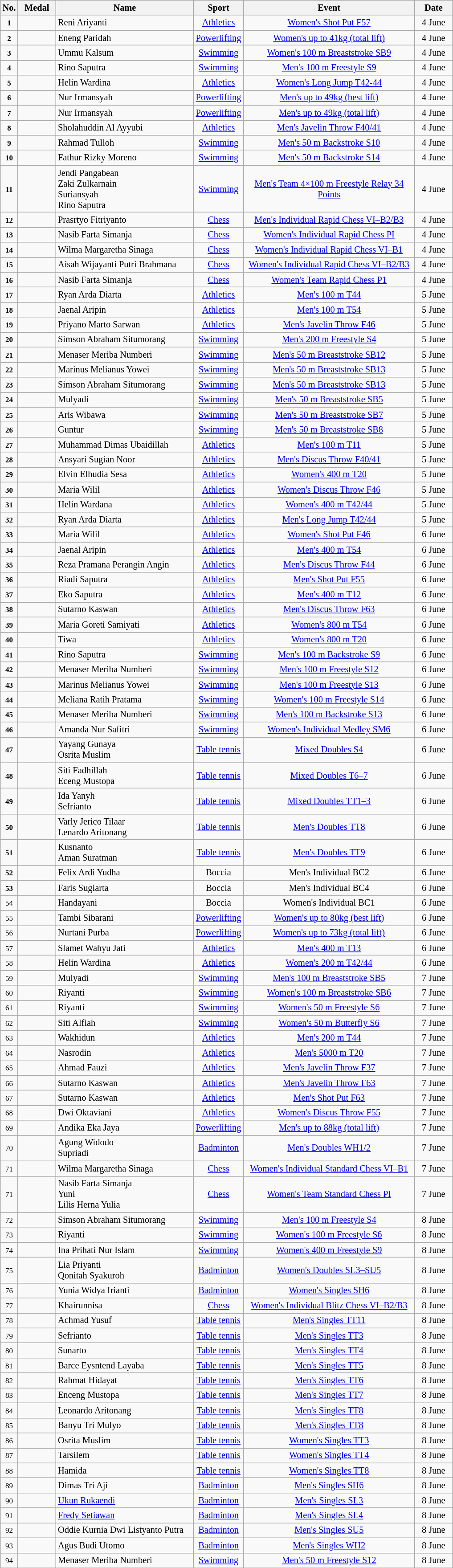<table class="wikitable sortable" style="font-size:85%; text-align:center">
<tr>
<th width="10">No.</th>
<th width="50">Medal</th>
<th width="200">Name</th>
<th width="50">Sport</th>
<th width="250">Event</th>
<th width="50">Date</th>
</tr>
<tr>
<td><small><strong>1</strong></small></td>
<td></td>
<td align=left>Reni Ariyanti</td>
<td> <a href='#'>Athletics</a></td>
<td><a href='#'>Women's Shot Put F57</a></td>
<td>4 June</td>
</tr>
<tr>
<td><small><strong>2</strong></small></td>
<td></td>
<td align=left>Eneng Paridah</td>
<td> <a href='#'>Powerlifting</a></td>
<td><a href='#'>Women's up to 41kg (total lift)</a></td>
<td>4 June</td>
</tr>
<tr>
<td><small><strong>3</strong></small></td>
<td></td>
<td align=left>Ummu Kalsum</td>
<td> <a href='#'>Swimming</a></td>
<td><a href='#'>Women's 100 m Breaststroke SB9</a></td>
<td>4 June</td>
</tr>
<tr>
<td><small><strong>4</strong></small></td>
<td></td>
<td align=left>Rino Saputra</td>
<td> <a href='#'>Swimming</a></td>
<td><a href='#'>Men's 100 m Freestyle S9</a></td>
<td>4 June</td>
</tr>
<tr>
<td><small><strong>5</strong></small></td>
<td></td>
<td align=left>Helin Wardina</td>
<td> <a href='#'>Athletics</a></td>
<td><a href='#'>Women's Long Jump T42-44</a></td>
<td>4 June</td>
</tr>
<tr>
<td><small><strong>6</strong></small></td>
<td></td>
<td align=left>Nur Irmansyah</td>
<td> <a href='#'>Powerlifting</a></td>
<td><a href='#'>Men's up to 49kg (best lift)</a></td>
<td>4 June</td>
</tr>
<tr>
<td><small><strong>7</strong></small></td>
<td></td>
<td align=left>Nur Irmansyah</td>
<td> <a href='#'>Powerlifting</a></td>
<td><a href='#'>Men's up to 49kg (total lift)</a></td>
<td>4 June</td>
</tr>
<tr>
<td><small><strong>8</strong></small></td>
<td></td>
<td align=left>Sholahuddin Al Ayyubi</td>
<td> <a href='#'>Athletics</a></td>
<td><a href='#'>Men's Javelin Throw F40/41</a></td>
<td>4 June</td>
</tr>
<tr>
<td><small><strong>9</strong></small></td>
<td></td>
<td align=left>Rahmad Tulloh</td>
<td> <a href='#'>Swimming</a></td>
<td><a href='#'>Men's 50 m Backstroke S10</a></td>
<td>4 June</td>
</tr>
<tr>
<td><small><strong>10</strong></small></td>
<td></td>
<td align=left>Fathur Rizky Moreno</td>
<td> <a href='#'>Swimming</a></td>
<td><a href='#'>Men's 50 m Backstroke S14</a></td>
<td>4 June</td>
</tr>
<tr>
<td><small><strong>11</strong></small></td>
<td></td>
<td align=left>Jendi Pangabean<br>Zaki Zulkarnain<br>Suriansyah<br>Rino Saputra</td>
<td> <a href='#'>Swimming</a></td>
<td><a href='#'>Men's Team 4×100 m Freestyle Relay 34 Points</a></td>
<td>4 June</td>
</tr>
<tr>
<td><small><strong>12</strong></small></td>
<td></td>
<td align=left>Prasrtyo Fitriyanto</td>
<td> <a href='#'>Chess</a></td>
<td><a href='#'>Men's Individual Rapid Chess VI–B2/B3</a></td>
<td>4 June</td>
</tr>
<tr>
<td><small><strong>13</strong></small></td>
<td></td>
<td align=left>Nasib Farta Simanja</td>
<td> <a href='#'>Chess</a></td>
<td><a href='#'>Women's Individual Rapid Chess PI</a></td>
<td>4 June</td>
</tr>
<tr>
<td><small><strong>14</strong></small></td>
<td></td>
<td align=left>Wilma Margaretha Sinaga</td>
<td> <a href='#'>Chess</a></td>
<td><a href='#'>Women's Individual Rapid Chess VI–B1</a></td>
<td>4 June</td>
</tr>
<tr>
<td><small><strong>15</strong></small></td>
<td></td>
<td align=left>Aisah Wijayanti Putri Brahmana</td>
<td> <a href='#'>Chess</a></td>
<td><a href='#'>Women's Individual Rapid Chess VI–B2/B3</a></td>
<td>4 June</td>
</tr>
<tr>
<td><small><strong>16</strong></small></td>
<td></td>
<td align=left>Nasib Farta Simanja</td>
<td> <a href='#'>Chess</a></td>
<td><a href='#'>Women's Team Rapid Chess P1</a></td>
<td>4 June</td>
</tr>
<tr>
<td><small><strong>17</strong></small></td>
<td></td>
<td align=left>Ryan Arda Diarta</td>
<td> <a href='#'>Athletics</a></td>
<td><a href='#'>Men's 100 m T44</a></td>
<td>5 June</td>
</tr>
<tr>
<td><small><strong>18</strong></small></td>
<td></td>
<td align=left>Jaenal Aripin</td>
<td> <a href='#'>Athletics</a></td>
<td><a href='#'>Men's 100 m T54</a></td>
<td>5 June</td>
</tr>
<tr>
<td><small><strong>19</strong></small></td>
<td></td>
<td align=left>Priyano Marto Sarwan</td>
<td> <a href='#'>Athletics</a></td>
<td><a href='#'>Men's Javelin Throw F46</a></td>
<td>5 June</td>
</tr>
<tr>
<td><small><strong>20</strong></small></td>
<td></td>
<td align=left>Simson Abraham Situmorang</td>
<td> <a href='#'>Swimming</a></td>
<td><a href='#'>Men's 200 m Freestyle S4</a></td>
<td>5 June</td>
</tr>
<tr>
<td><small><strong>21</strong></small></td>
<td></td>
<td align=left>Menaser Meriba Numberi</td>
<td> <a href='#'>Swimming</a></td>
<td><a href='#'>Men's 50 m Breaststroke SB12</a></td>
<td>5 June</td>
</tr>
<tr>
<td><small><strong>22</strong></small></td>
<td></td>
<td align=left>Marinus Melianus Yowei</td>
<td> <a href='#'>Swimming</a></td>
<td><a href='#'>Men's 50 m Breaststroke SB13</a></td>
<td>5 June</td>
</tr>
<tr>
<td><small><strong>23</strong></small></td>
<td></td>
<td align=left>Simson Abraham Situmorang</td>
<td> <a href='#'>Swimming</a></td>
<td><a href='#'>Men's 50 m Breaststroke SB13</a></td>
<td>5 June</td>
</tr>
<tr>
<td><small><strong>24</strong></small></td>
<td></td>
<td align=left>Mulyadi</td>
<td> <a href='#'>Swimming</a></td>
<td><a href='#'>Men's 50 m Breaststroke SB5</a></td>
<td>5 June</td>
</tr>
<tr>
<td><small><strong>25</strong></small></td>
<td></td>
<td align=left>Aris Wibawa</td>
<td> <a href='#'>Swimming</a></td>
<td><a href='#'>Men's 50 m Breaststroke SB7</a></td>
<td>5 June</td>
</tr>
<tr>
<td><small><strong>26</strong></small></td>
<td></td>
<td align=left>Guntur</td>
<td> <a href='#'>Swimming</a></td>
<td><a href='#'>Men's 50 m Breaststroke SB8</a></td>
<td>5 June</td>
</tr>
<tr>
<td><small><strong>27</strong></small></td>
<td></td>
<td align=left>Muhammad Dimas Ubaidillah</td>
<td> <a href='#'>Athletics</a></td>
<td><a href='#'>Men's 100 m T11</a></td>
<td>5 June</td>
</tr>
<tr>
<td><small><strong>28</strong></small></td>
<td></td>
<td align=left>Ansyari Sugian Noor</td>
<td> <a href='#'>Athletics</a></td>
<td><a href='#'>Men's Discus Throw F40/41</a></td>
<td>5 June</td>
</tr>
<tr>
<td><small><strong>29</strong></small></td>
<td></td>
<td align=left>Elvin Elhudia Sesa</td>
<td> <a href='#'>Athletics</a></td>
<td><a href='#'>Women's 400 m T20</a></td>
<td>5 June</td>
</tr>
<tr>
<td><small><strong>30</strong></small></td>
<td></td>
<td align=left>Maria Wilil</td>
<td> <a href='#'>Athletics</a></td>
<td><a href='#'>Women's Discus Throw F46</a></td>
<td>5 June</td>
</tr>
<tr>
<td><small><strong>31</strong></small></td>
<td></td>
<td align=left>Helin Wardana</td>
<td> <a href='#'>Athletics</a></td>
<td><a href='#'>Women's 400 m T42/44</a></td>
<td>5 June</td>
</tr>
<tr>
<td><small><strong>32</strong></small></td>
<td></td>
<td align=left>Ryan Arda Diarta</td>
<td> <a href='#'>Athletics</a></td>
<td><a href='#'>Men's Long Jump T42/44</a></td>
<td>5 June</td>
</tr>
<tr>
<td><small><strong>33</strong></small></td>
<td></td>
<td align=left>Maria Wilil</td>
<td> <a href='#'>Athletics</a></td>
<td><a href='#'>Women's Shot Put F46</a></td>
<td>6 June</td>
</tr>
<tr>
<td><small><strong>34</strong></small></td>
<td></td>
<td align=left>Jaenal Aripin</td>
<td> <a href='#'>Athletics</a></td>
<td><a href='#'>Men's 400 m T54</a></td>
<td>6 June</td>
</tr>
<tr>
<td><small><strong>35</strong></small></td>
<td></td>
<td align=left>Reza Pramana Perangin Angin</td>
<td> <a href='#'>Athletics</a></td>
<td><a href='#'>Men's Discus Throw F44</a></td>
<td>6 June</td>
</tr>
<tr>
<td><small><strong>36</strong></small></td>
<td></td>
<td align=left>Riadi Saputra</td>
<td> <a href='#'>Athletics</a></td>
<td><a href='#'>Men's Shot Put F55</a></td>
<td>6 June</td>
</tr>
<tr>
<td><small><strong>37</strong></small></td>
<td></td>
<td align=left>Eko Saputra</td>
<td> <a href='#'>Athletics</a></td>
<td><a href='#'>Men's 400 m T12</a></td>
<td>6 June</td>
</tr>
<tr>
<td><small><strong>38</strong></small></td>
<td></td>
<td align=left>Sutarno Kaswan</td>
<td> <a href='#'>Athletics</a></td>
<td><a href='#'>Men's Discus Throw F63</a></td>
<td>6 June</td>
</tr>
<tr>
<td><small><strong>39</strong></small></td>
<td></td>
<td align=left>Maria Goreti Samiyati</td>
<td> <a href='#'>Athletics</a></td>
<td><a href='#'>Women's 800 m T54</a></td>
<td>6 June</td>
</tr>
<tr>
<td><small><strong>40</strong></small></td>
<td></td>
<td align=left>Tiwa</td>
<td> <a href='#'>Athletics</a></td>
<td><a href='#'>Women's 800 m T20</a></td>
<td>6 June</td>
</tr>
<tr>
<td><small><strong>41</strong></small></td>
<td></td>
<td align=left>Rino Saputra</td>
<td> <a href='#'>Swimming</a></td>
<td><a href='#'>Men's 100 m Backstroke S9</a></td>
<td>6 June</td>
</tr>
<tr>
<td><small><strong>42</strong></small></td>
<td></td>
<td align=left>Menaser Meriba Numberi</td>
<td> <a href='#'>Swimming</a></td>
<td><a href='#'>Men's 100 m Freestyle S12</a></td>
<td>6 June</td>
</tr>
<tr>
<td><small><strong>43</strong></small></td>
<td></td>
<td align=left>Marinus Melianus Yowei</td>
<td> <a href='#'>Swimming</a></td>
<td><a href='#'>Men's 100 m Freestyle S13</a></td>
<td>6 June</td>
</tr>
<tr>
<td><small><strong>44</strong></small></td>
<td></td>
<td align=left>Meliana Ratih Pratama</td>
<td> <a href='#'>Swimming</a></td>
<td><a href='#'>Women's 100 m Freestyle S14</a></td>
<td>6 June</td>
</tr>
<tr>
<td><small><strong>45</strong></small></td>
<td></td>
<td align=left>Menaser Meriba Numberi</td>
<td> <a href='#'>Swimming</a></td>
<td><a href='#'>Men's 100 m Backstroke S13</a></td>
<td>6 June</td>
</tr>
<tr>
<td><small><strong>46</strong></small></td>
<td></td>
<td align=left>Amanda Nur Safitri</td>
<td> <a href='#'>Swimming</a></td>
<td><a href='#'>Women's Individual Medley SM6</a></td>
<td>6 June</td>
</tr>
<tr>
<td><small><strong>47</strong></small></td>
<td></td>
<td align=left>Yayang Gunaya<br>Osrita Muslim</td>
<td> <a href='#'>Table tennis</a></td>
<td><a href='#'>Mixed Doubles S4</a></td>
<td>6 June</td>
</tr>
<tr>
<td><small><strong>48</strong></small></td>
<td></td>
<td align=left>Siti Fadhillah<br>Eceng Mustopa</td>
<td> <a href='#'>Table tennis</a></td>
<td><a href='#'>Mixed Doubles T6–7</a></td>
<td>6 June</td>
</tr>
<tr>
<td><small><strong>49</strong></small></td>
<td></td>
<td align=left>Ida Yanyh<br>Sefrianto</td>
<td> <a href='#'>Table tennis</a></td>
<td><a href='#'>Mixed Doubles TT1–3</a></td>
<td>6 June</td>
</tr>
<tr>
<td><small><strong>50</strong></small></td>
<td></td>
<td align=left>Varly Jerico Tilaar<br>Lenardo Aritonang</td>
<td> <a href='#'>Table tennis</a></td>
<td><a href='#'>Men's Doubles TT8</a></td>
<td>6 June</td>
</tr>
<tr>
<td><small><strong>51</strong></small></td>
<td></td>
<td align=left>Kusnanto<br>Aman Suratman</td>
<td> <a href='#'>Table tennis</a></td>
<td><a href='#'>Men's Doubles TT9</a></td>
<td>6 June</td>
</tr>
<tr>
<td><small><strong>52</strong></small></td>
<td></td>
<td align=left>Felix Ardi Yudha</td>
<td> Boccia</td>
<td>Men's Individual BC2</td>
<td>6 June</td>
</tr>
<tr>
<td><small><strong>53<em></small></td>
<td></td>
<td align=left>Faris Sugiarta</td>
<td> Boccia</td>
<td>Men's Individual BC4</td>
<td>6 June</td>
</tr>
<tr>
<td><small></strong>54<strong></small></td>
<td></td>
<td align=left>Handayani</td>
<td> Boccia</td>
<td>Women's Individual BC1</td>
<td>6 June</td>
</tr>
<tr>
<td><small></strong>55<strong></small></td>
<td></td>
<td align=left>Tambi Sibarani</td>
<td> <a href='#'>Powerlifting</a></td>
<td><a href='#'>Women's up to 80kg (best lift)</a></td>
<td>6 June</td>
</tr>
<tr>
<td><small></strong>56<strong></small></td>
<td></td>
<td align=left>Nurtani Purba</td>
<td> <a href='#'>Powerlifting</a></td>
<td><a href='#'>Women's up to 73kg (total lift)</a></td>
<td>6 June</td>
</tr>
<tr>
<td><small></strong>57<strong></small></td>
<td></td>
<td align=left>Slamet Wahyu Jati</td>
<td> <a href='#'>Athletics</a></td>
<td><a href='#'>Men's 400 m T13</a></td>
<td>6 June</td>
</tr>
<tr>
<td><small></strong>58<strong></small></td>
<td></td>
<td align=left>Helin Wardina</td>
<td> <a href='#'>Athletics</a></td>
<td><a href='#'>Women's 200 m T42/44</a></td>
<td>6 June</td>
</tr>
<tr>
<td><small></strong>59<strong></small></td>
<td></td>
<td align=left>Mulyadi</td>
<td> <a href='#'>Swimming</a></td>
<td><a href='#'>Men's 100 m Breaststroke SB5</a></td>
<td>7 June</td>
</tr>
<tr>
<td><small></strong>60<strong></small></td>
<td></td>
<td align=left>Riyanti</td>
<td> <a href='#'>Swimming</a></td>
<td><a href='#'>Women's 100 m Breaststroke SB6</a></td>
<td>7 June</td>
</tr>
<tr>
<td><small></strong>61<strong></small></td>
<td></td>
<td align=left>Riyanti</td>
<td> <a href='#'>Swimming</a></td>
<td><a href='#'>Women's 50 m Freestyle S6</a></td>
<td>7 June</td>
</tr>
<tr>
<td><small></strong>62<strong></small></td>
<td></td>
<td align=left>Siti Alfiah</td>
<td> <a href='#'>Swimming</a></td>
<td><a href='#'>Women's 50 m Butterfly S6</a></td>
<td>7 June</td>
</tr>
<tr>
<td><small></strong>63<strong></small></td>
<td></td>
<td align=left>Wakhidun</td>
<td> <a href='#'>Athletics</a></td>
<td><a href='#'>Men's 200 m T44</a></td>
<td>7 June</td>
</tr>
<tr>
<td><small></strong>64<strong></small></td>
<td></td>
<td align=left>Nasrodin</td>
<td> <a href='#'>Athletics</a></td>
<td><a href='#'>Men's 5000 m T20</a></td>
<td>7 June</td>
</tr>
<tr>
<td><small></strong>65<strong></small></td>
<td></td>
<td align=left>Ahmad Fauzi</td>
<td> <a href='#'>Athletics</a></td>
<td><a href='#'>Men's Javelin Throw F37</a></td>
<td>7 June</td>
</tr>
<tr>
<td><small></strong>66<strong></small></td>
<td></td>
<td align=left>Sutarno Kaswan</td>
<td> <a href='#'>Athletics</a></td>
<td><a href='#'>Men's Javelin Throw F63</a></td>
<td>7 June</td>
</tr>
<tr>
<td><small></strong>67<strong></small></td>
<td></td>
<td align=left>Sutarno Kaswan</td>
<td> <a href='#'>Athletics</a></td>
<td><a href='#'>Men's Shot Put F63</a></td>
<td>7 June</td>
</tr>
<tr>
<td><small></strong>68<strong></small></td>
<td></td>
<td align=left>Dwi Oktaviani</td>
<td> <a href='#'>Athletics</a></td>
<td><a href='#'>Women's Discus Throw F55</a></td>
<td>7 June</td>
</tr>
<tr>
<td><small></strong>69<strong></small></td>
<td></td>
<td align=left>Andika Eka Jaya</td>
<td> <a href='#'>Powerlifting</a></td>
<td><a href='#'>Men's up to 88kg (total lift)</a></td>
<td>7 June</td>
</tr>
<tr>
<td><small></strong>70<strong></small></td>
<td></td>
<td align=left>Agung Widodo<br>Supriadi</td>
<td> <a href='#'>Badminton</a></td>
<td><a href='#'>Men's Doubles WH1/2</a></td>
<td>7 June</td>
</tr>
<tr>
<td><small></strong>71<strong></small></td>
<td></td>
<td align=left>Wilma Margaretha Sinaga</td>
<td> <a href='#'>Chess</a></td>
<td><a href='#'>Women's Individual Standard Chess VI–B1</a></td>
<td>7 June</td>
</tr>
<tr>
<td><small></strong>71<strong></small></td>
<td></td>
<td align=left>Nasib Farta Simanja<br>Yuni<br>Lilis Herna Yulia</td>
<td> <a href='#'>Chess</a></td>
<td><a href='#'>Women's Team Standard Chess PI</a></td>
<td>7 June</td>
</tr>
<tr>
<td><small></strong>72<strong></small></td>
<td></td>
<td align=left>Simson Abraham Situmorang</td>
<td> <a href='#'>Swimming</a></td>
<td><a href='#'>Men's 100 m Freestyle S4</a></td>
<td>8 June</td>
</tr>
<tr>
<td><small></strong>73<strong></small></td>
<td></td>
<td align=left>Riyanti</td>
<td> <a href='#'>Swimming</a></td>
<td><a href='#'>Women's 100 m Freestyle S6</a></td>
<td>8 June</td>
</tr>
<tr>
<td><small></strong>74<strong></small></td>
<td></td>
<td align=left>Ina Prihati Nur Islam</td>
<td> <a href='#'>Swimming</a></td>
<td><a href='#'>Women's 400 m Freestyle S9</a></td>
<td>8 June</td>
</tr>
<tr>
<td><small></strong>75<strong></small></td>
<td></td>
<td align=left>Lia Priyanti<br>Qonitah Syakuroh</td>
<td> <a href='#'>Badminton</a></td>
<td><a href='#'>Women's Doubles SL3–SU5</a></td>
<td>8 June</td>
</tr>
<tr>
<td><small></strong>76<strong></small></td>
<td></td>
<td align=left>Yunia Widya Irianti</td>
<td> <a href='#'>Badminton</a></td>
<td><a href='#'>Women's Singles SH6</a></td>
<td>8 June</td>
</tr>
<tr>
<td><small></strong>77<strong></small></td>
<td></td>
<td align=left>Khairunnisa</td>
<td> <a href='#'>Chess</a></td>
<td><a href='#'>Women's Individual Blitz Chess VI–B2/B3</a></td>
<td>8 June</td>
</tr>
<tr>
<td><small></strong>78<strong></small></td>
<td></td>
<td align=left>Achmad Yusuf</td>
<td> <a href='#'>Table tennis</a></td>
<td><a href='#'>Men's Singles TT11</a></td>
<td>8 June</td>
</tr>
<tr>
<td><small></strong>79<strong></small></td>
<td></td>
<td align=left>Sefrianto</td>
<td> <a href='#'>Table tennis</a></td>
<td><a href='#'>Men's Singles TT3</a></td>
<td>8 June</td>
</tr>
<tr>
<td><small></strong>80<strong></small></td>
<td></td>
<td align=left>Sunarto</td>
<td> <a href='#'>Table tennis</a></td>
<td><a href='#'>Men's Singles TT4</a></td>
<td>8 June</td>
</tr>
<tr>
<td><small></strong>81<strong></small></td>
<td></td>
<td align=left>Barce Eysntend Layaba</td>
<td> <a href='#'>Table tennis</a></td>
<td><a href='#'>Men's Singles TT5</a></td>
<td>8 June</td>
</tr>
<tr>
<td><small></strong>82<strong></small></td>
<td></td>
<td align=left>Rahmat Hidayat</td>
<td> <a href='#'>Table tennis</a></td>
<td><a href='#'>Men's Singles TT6</a></td>
<td>8 June</td>
</tr>
<tr>
<td><small></strong>83<strong></small></td>
<td></td>
<td align=left>Enceng Mustopa</td>
<td> <a href='#'>Table tennis</a></td>
<td><a href='#'>Men's Singles TT7</a></td>
<td>8 June</td>
</tr>
<tr>
<td><small></strong>84<strong></small></td>
<td></td>
<td align=left>Leonardo Aritonang</td>
<td> <a href='#'>Table tennis</a></td>
<td><a href='#'>Men's Singles TT8</a></td>
<td>8 June</td>
</tr>
<tr>
<td><small></strong>85<strong></small></td>
<td></td>
<td align=left>Banyu Tri Mulyo</td>
<td> <a href='#'>Table tennis</a></td>
<td><a href='#'>Men's Singles TT8</a></td>
<td>8 June</td>
</tr>
<tr>
<td><small></strong>86<strong></small></td>
<td></td>
<td align=left>Osrita Muslim</td>
<td> <a href='#'>Table tennis</a></td>
<td><a href='#'>Women's Singles TT3</a></td>
<td>8 June</td>
</tr>
<tr>
<td><small></strong>87<strong></small></td>
<td></td>
<td align=left>Tarsilem</td>
<td> <a href='#'>Table tennis</a></td>
<td><a href='#'>Women's Singles TT4</a></td>
<td>8 June</td>
</tr>
<tr>
<td><small></strong>88<strong></small></td>
<td></td>
<td align=left>Hamida</td>
<td> <a href='#'>Table tennis</a></td>
<td><a href='#'>Women's Singles TT8</a></td>
<td>8 June</td>
</tr>
<tr>
<td><small></strong>89<strong></small></td>
<td></td>
<td align=left>Dimas Tri Aji</td>
<td> <a href='#'>Badminton</a></td>
<td><a href='#'>Men's Singles SH6</a></td>
<td>8 June</td>
</tr>
<tr>
<td><small></strong>90<strong></small></td>
<td></td>
<td align=left><a href='#'>Ukun Rukaendi</a></td>
<td> <a href='#'>Badminton</a></td>
<td><a href='#'>Men's Singles SL3</a></td>
<td>8 June</td>
</tr>
<tr>
<td><small></strong>91<strong></small></td>
<td></td>
<td align=left><a href='#'>Fredy Setiawan</a></td>
<td> <a href='#'>Badminton</a></td>
<td><a href='#'>Men's Singles SL4</a></td>
<td>8 June</td>
</tr>
<tr>
<td><small></strong>92<strong></small></td>
<td></td>
<td align=left>Oddie Kurnia Dwi Listyanto Putra</td>
<td> <a href='#'>Badminton</a></td>
<td><a href='#'>Men's Singles SU5</a></td>
<td>8 June</td>
</tr>
<tr>
<td><small></strong>93<strong></small></td>
<td></td>
<td align=left>Agus Budi Utomo</td>
<td> <a href='#'>Badminton</a></td>
<td><a href='#'>Men's Singles WH2</a></td>
<td>8 June</td>
</tr>
<tr>
<td><small></strong>94<strong></small></td>
<td></td>
<td align=left>Menaser Meriba Numberi</td>
<td> <a href='#'>Swimming</a></td>
<td><a href='#'>Men's 50 m Freestyle S12</a></td>
<td>8 June</td>
</tr>
<tr>
</tr>
</table>
